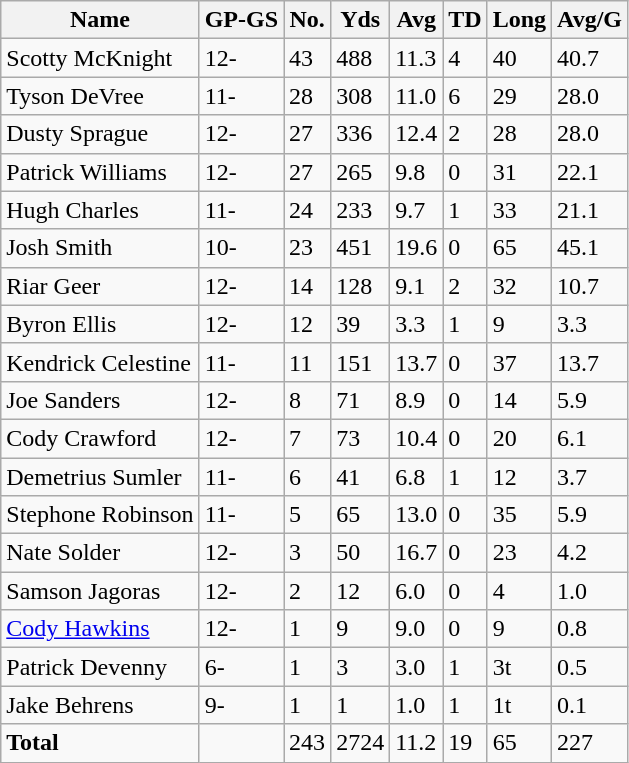<table class="wikitable" style="white-space:nowrap;">
<tr>
<th>Name</th>
<th>GP-GS</th>
<th>No.</th>
<th>Yds</th>
<th>Avg</th>
<th>TD</th>
<th>Long</th>
<th>Avg/G</th>
</tr>
<tr>
<td>Scotty McKnight</td>
<td>12-</td>
<td>43</td>
<td>488</td>
<td>11.3</td>
<td>4</td>
<td>40</td>
<td>40.7</td>
</tr>
<tr>
<td>Tyson DeVree</td>
<td>11-</td>
<td>28</td>
<td>308</td>
<td>11.0</td>
<td>6</td>
<td>29</td>
<td>28.0</td>
</tr>
<tr>
<td>Dusty Sprague</td>
<td>12-</td>
<td>27</td>
<td>336</td>
<td>12.4</td>
<td>2</td>
<td>28</td>
<td>28.0</td>
</tr>
<tr>
<td>Patrick Williams</td>
<td>12-</td>
<td>27</td>
<td>265</td>
<td>9.8</td>
<td>0</td>
<td>31</td>
<td>22.1</td>
</tr>
<tr>
<td>Hugh Charles</td>
<td>11-</td>
<td>24</td>
<td>233</td>
<td>9.7</td>
<td>1</td>
<td>33</td>
<td>21.1</td>
</tr>
<tr>
<td>Josh Smith</td>
<td>10-</td>
<td>23</td>
<td>451</td>
<td>19.6</td>
<td>0</td>
<td>65</td>
<td>45.1</td>
</tr>
<tr>
<td>Riar Geer</td>
<td>12-</td>
<td>14</td>
<td>128</td>
<td>9.1</td>
<td>2</td>
<td>32</td>
<td>10.7</td>
</tr>
<tr>
<td>Byron Ellis</td>
<td>12-</td>
<td>12</td>
<td>39</td>
<td>3.3</td>
<td>1</td>
<td>9</td>
<td>3.3</td>
</tr>
<tr>
<td>Kendrick Celestine</td>
<td>11-</td>
<td>11</td>
<td>151</td>
<td>13.7</td>
<td>0</td>
<td>37</td>
<td>13.7</td>
</tr>
<tr>
<td>Joe Sanders</td>
<td>12-</td>
<td>8</td>
<td>71</td>
<td>8.9</td>
<td>0</td>
<td>14</td>
<td>5.9</td>
</tr>
<tr>
<td>Cody Crawford</td>
<td>12-</td>
<td>7</td>
<td>73</td>
<td>10.4</td>
<td>0</td>
<td>20</td>
<td>6.1</td>
</tr>
<tr>
<td>Demetrius Sumler</td>
<td>11-</td>
<td>6</td>
<td>41</td>
<td>6.8</td>
<td>1</td>
<td>12</td>
<td>3.7</td>
</tr>
<tr>
<td>Stephone Robinson</td>
<td>11-</td>
<td>5</td>
<td>65</td>
<td>13.0</td>
<td>0</td>
<td>35</td>
<td>5.9</td>
</tr>
<tr>
<td>Nate Solder</td>
<td>12-</td>
<td>3</td>
<td>50</td>
<td>16.7</td>
<td>0</td>
<td>23</td>
<td>4.2</td>
</tr>
<tr>
<td>Samson Jagoras</td>
<td>12-</td>
<td>2</td>
<td>12</td>
<td>6.0</td>
<td>0</td>
<td>4</td>
<td>1.0</td>
</tr>
<tr>
<td><a href='#'>Cody Hawkins</a></td>
<td>12-</td>
<td>1</td>
<td>9</td>
<td>9.0</td>
<td>0</td>
<td>9</td>
<td>0.8</td>
</tr>
<tr>
<td>Patrick Devenny</td>
<td>6-</td>
<td>1</td>
<td>3</td>
<td>3.0</td>
<td>1</td>
<td>3t</td>
<td>0.5</td>
</tr>
<tr>
<td>Jake Behrens</td>
<td>9-</td>
<td>1</td>
<td>1</td>
<td>1.0</td>
<td>1</td>
<td>1t</td>
<td>0.1</td>
</tr>
<tr>
<td><strong>Total</strong></td>
<td></td>
<td>243</td>
<td>2724</td>
<td>11.2</td>
<td>19</td>
<td>65</td>
<td>227</td>
</tr>
</table>
